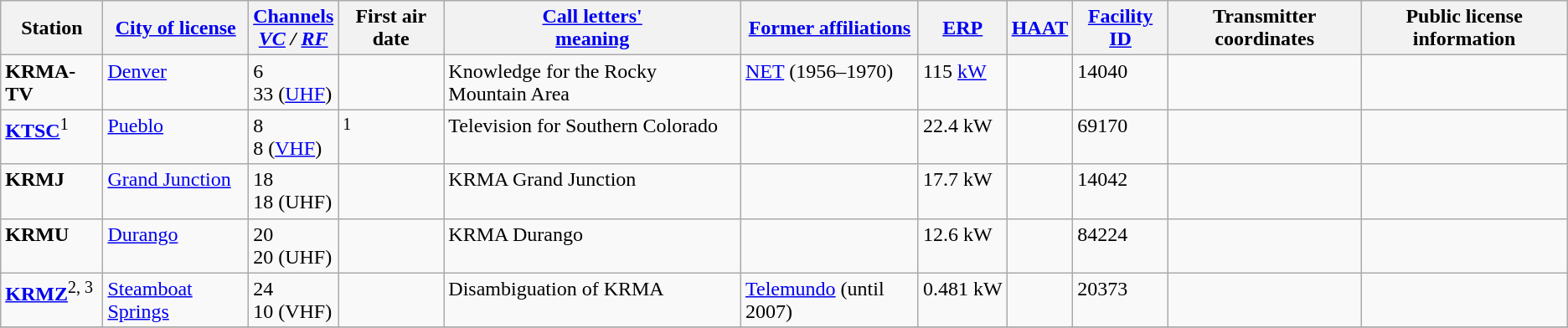<table class="wikitable">
<tr>
<th>Station</th>
<th><a href='#'>City of license</a><br></th>
<th><a href='#'>Channels</a><br><em><a href='#'>VC</a> / <a href='#'>RF</a></em></th>
<th>First air date</th>
<th><a href='#'>Call letters'<br>meaning</a></th>
<th><a href='#'>Former affiliations</a></th>
<th><a href='#'>ERP</a></th>
<th><a href='#'>HAAT</a></th>
<th><a href='#'>Facility ID</a></th>
<th>Transmitter coordinates</th>
<th>Public license information</th>
</tr>
<tr style="vertical-align: top; text-align: left;">
<td><strong>KRMA-TV</strong></td>
<td><a href='#'>Denver</a></td>
<td>6<br>33 (<a href='#'>UHF</a>)</td>
<td></td>
<td>Knowledge for the Rocky Mountain Area</td>
<td><a href='#'>NET</a> (1956–1970)</td>
<td>115 <a href='#'>kW</a></td>
<td></td>
<td>14040</td>
<td></td>
<td></td>
</tr>
<tr style="vertical-align: top; text-align: left;">
<td><strong><a href='#'>KTSC</a></strong><sup>1</sup></td>
<td><a href='#'>Pueblo</a><br></td>
<td>8<br>8 (<a href='#'>VHF</a>)</td>
<td><sup>1</sup></td>
<td>Television for Southern Colorado</td>
<td></td>
<td>22.4 kW</td>
<td></td>
<td>69170</td>
<td></td>
<td></td>
</tr>
<tr style="vertical-align: top; text-align: left;">
<td><strong>KRMJ</strong></td>
<td><a href='#'>Grand Junction</a></td>
<td>18<br>18 (UHF)</td>
<td></td>
<td>KRMA Grand Junction</td>
<td></td>
<td>17.7 kW</td>
<td></td>
<td>14042</td>
<td></td>
<td></td>
</tr>
<tr style="vertical-align: top; text-align: left;">
<td><strong>KRMU</strong></td>
<td><a href='#'>Durango</a><br></td>
<td>20<br>20 (UHF)</td>
<td></td>
<td>KRMA Durango</td>
<td></td>
<td>12.6 kW</td>
<td></td>
<td>84224</td>
<td></td>
<td></td>
</tr>
<tr style="vertical-align: top; text-align: left;">
<td><strong><a href='#'>KRMZ</a></strong><sup>2, 3</sup></td>
<td><a href='#'>Steamboat Springs</a></td>
<td>24<br>10 (VHF)</td>
<td></td>
<td>Disambiguation of KRMA</td>
<td><a href='#'>Telemundo</a> (until 2007)</td>
<td>0.481 kW</td>
<td></td>
<td>20373</td>
<td></td>
<td></td>
</tr>
<tr style="vertical-align: top; text-align: left;">
</tr>
</table>
